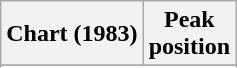<table class="wikitable sortable plainrowheaders" style="text-align:center">
<tr>
<th>Chart (1983)</th>
<th>Peak<br>position</th>
</tr>
<tr>
</tr>
<tr>
</tr>
<tr>
</tr>
<tr>
</tr>
</table>
